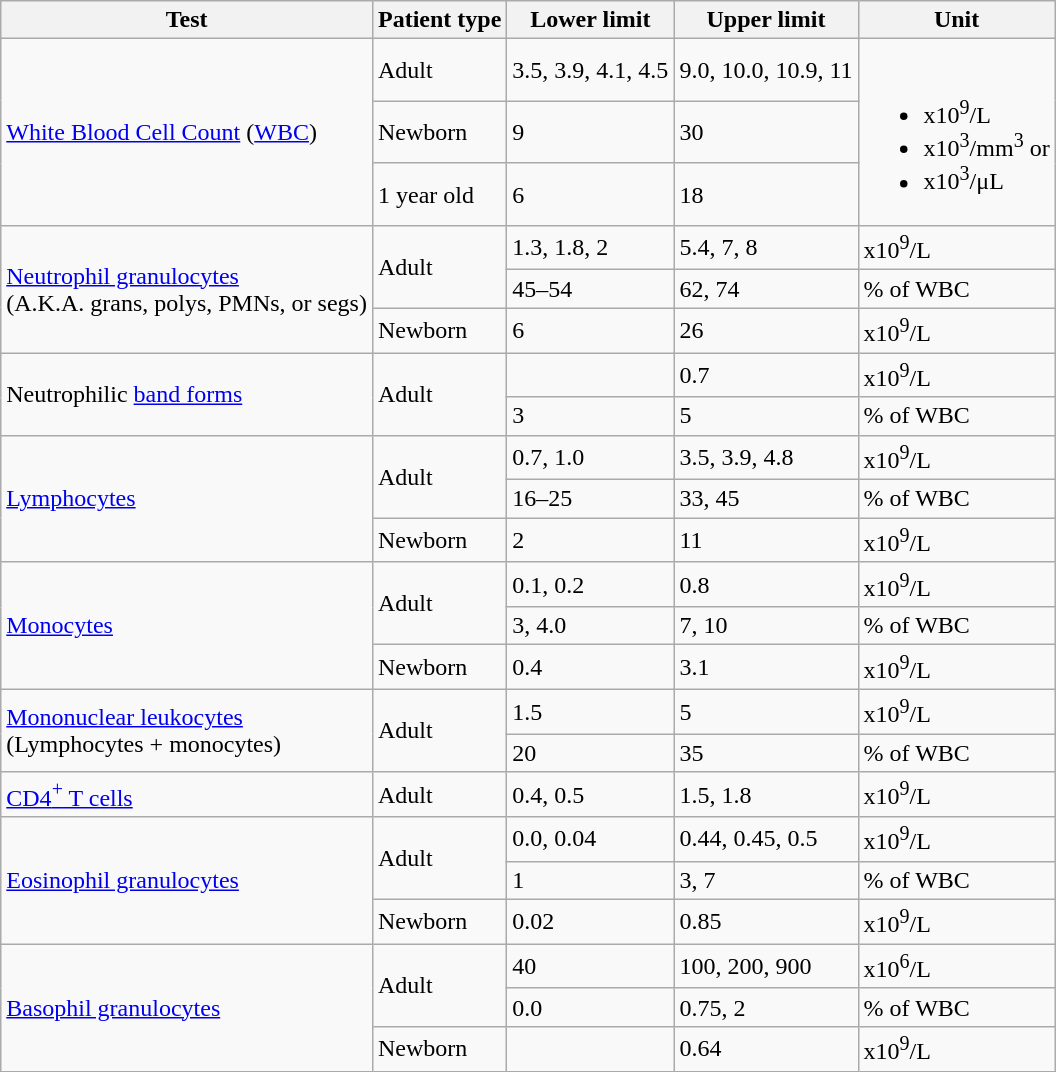<table class="wikitable">
<tr>
<th>Test</th>
<th>Patient type</th>
<th>Lower limit</th>
<th>Upper limit</th>
<th>Unit</th>
</tr>
<tr>
<td Rowspan=3><a href='#'>White Blood Cell Count</a> (<a href='#'>WBC</a>)</td>
<td>Adult</td>
<td>3.5, 3.9, 4.1, 4.5</td>
<td>9.0, 10.0, 10.9, 11</td>
<td rowspan=3><br><ul><li>x10<sup>9</sup>/L</li><li>x10<sup>3</sup>/mm<sup>3</sup> or</li><li>x10<sup>3</sup>/μL</li></ul></td>
</tr>
<tr>
<td>Newborn</td>
<td>9</td>
<td>30</td>
</tr>
<tr>
<td>1 year old</td>
<td>6</td>
<td>18</td>
</tr>
<tr>
<td rowspan=3> <a href='#'>Neutrophil granulocytes</a> <br> (A.K.A. grans, polys, PMNs, or segs)</td>
<td rowspan=2>Adult</td>
<td>1.3, 1.8, 2</td>
<td>5.4, 7, 8</td>
<td>x10<sup>9</sup>/L</td>
</tr>
<tr>
<td>45–54</td>
<td>62, 74</td>
<td>% of WBC</td>
</tr>
<tr>
<td>Newborn</td>
<td>6</td>
<td>26</td>
<td>x10<sup>9</sup>/L</td>
</tr>
<tr>
<td rowspan=2>Neutrophilic <a href='#'>band forms</a></td>
<td rowspan=2>Adult</td>
<td></td>
<td>0.7</td>
<td>x10<sup>9</sup>/L</td>
</tr>
<tr>
<td>3</td>
<td>5</td>
<td>% of WBC</td>
</tr>
<tr>
<td rowspan=3><a href='#'>Lymphocytes</a></td>
<td rowspan=2>Adult</td>
<td>0.7, 1.0</td>
<td>3.5, 3.9, 4.8</td>
<td>x10<sup>9</sup>/L</td>
</tr>
<tr>
<td>16–25</td>
<td>33, 45</td>
<td>% of WBC</td>
</tr>
<tr>
<td>Newborn</td>
<td>2</td>
<td>11</td>
<td>x10<sup>9</sup>/L</td>
</tr>
<tr>
<td rowspan=3><a href='#'>Monocytes</a></td>
<td rowspan=2>Adult</td>
<td>0.1, 0.2</td>
<td>0.8</td>
<td>x10<sup>9</sup>/L</td>
</tr>
<tr>
<td>3, 4.0</td>
<td>7, 10</td>
<td>% of WBC</td>
</tr>
<tr>
<td>Newborn</td>
<td>0.4</td>
<td>3.1</td>
<td>x10<sup>9</sup>/L</td>
</tr>
<tr>
<td rowspan=2><a href='#'>Mononuclear leukocytes</a> <br> (Lymphocytes + monocytes)</td>
<td rowspan=2>Adult</td>
<td>1.5</td>
<td>5</td>
<td>x10<sup>9</sup>/L</td>
</tr>
<tr>
<td>20</td>
<td>35</td>
<td>% of WBC</td>
</tr>
<tr>
<td><a href='#'>CD4<sup>+</sup> T cells</a></td>
<td>Adult</td>
<td>0.4, 0.5</td>
<td>1.5, 1.8</td>
<td>x10<sup>9</sup>/L</td>
</tr>
<tr>
<td rowspan=3><a href='#'>Eosinophil granulocytes</a></td>
<td rowspan=2>Adult</td>
<td>0.0, 0.04</td>
<td>0.44, 0.45, 0.5</td>
<td>x10<sup>9</sup>/L</td>
</tr>
<tr>
<td>1</td>
<td>3, 7</td>
<td>% of WBC</td>
</tr>
<tr>
<td>Newborn</td>
<td>0.02</td>
<td>0.85</td>
<td>x10<sup>9</sup>/L</td>
</tr>
<tr>
<td rowspan=3><a href='#'>Basophil granulocytes</a></td>
<td rowspan=2>Adult</td>
<td>40</td>
<td>100, 200, 900</td>
<td>x10<sup>6</sup>/L</td>
</tr>
<tr>
<td>0.0</td>
<td>0.75, 2</td>
<td>% of WBC</td>
</tr>
<tr>
<td>Newborn</td>
<td></td>
<td>0.64</td>
<td>x10<sup>9</sup>/L</td>
</tr>
</table>
